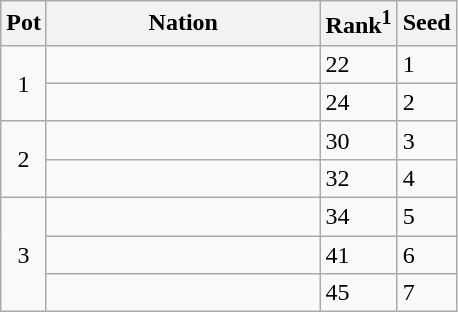<table class="wikitable">
<tr>
<th>Pot</th>
<th width="175">Nation</th>
<th>Rank<sup>1</sup></th>
<th>Seed</th>
</tr>
<tr>
<td rowspan=2 style="text-align:center;">1</td>
<td></td>
<td>22</td>
<td>1</td>
</tr>
<tr>
<td></td>
<td>24</td>
<td>2</td>
</tr>
<tr>
<td rowspan=2 style="text-align:center;">2</td>
<td></td>
<td>30</td>
<td>3</td>
</tr>
<tr>
<td></td>
<td>32</td>
<td>4</td>
</tr>
<tr>
<td rowspan=3 style="text-align:center;">3</td>
<td></td>
<td>34</td>
<td>5</td>
</tr>
<tr>
<td></td>
<td>41</td>
<td>6</td>
</tr>
<tr>
<td></td>
<td>45</td>
<td>7</td>
</tr>
</table>
